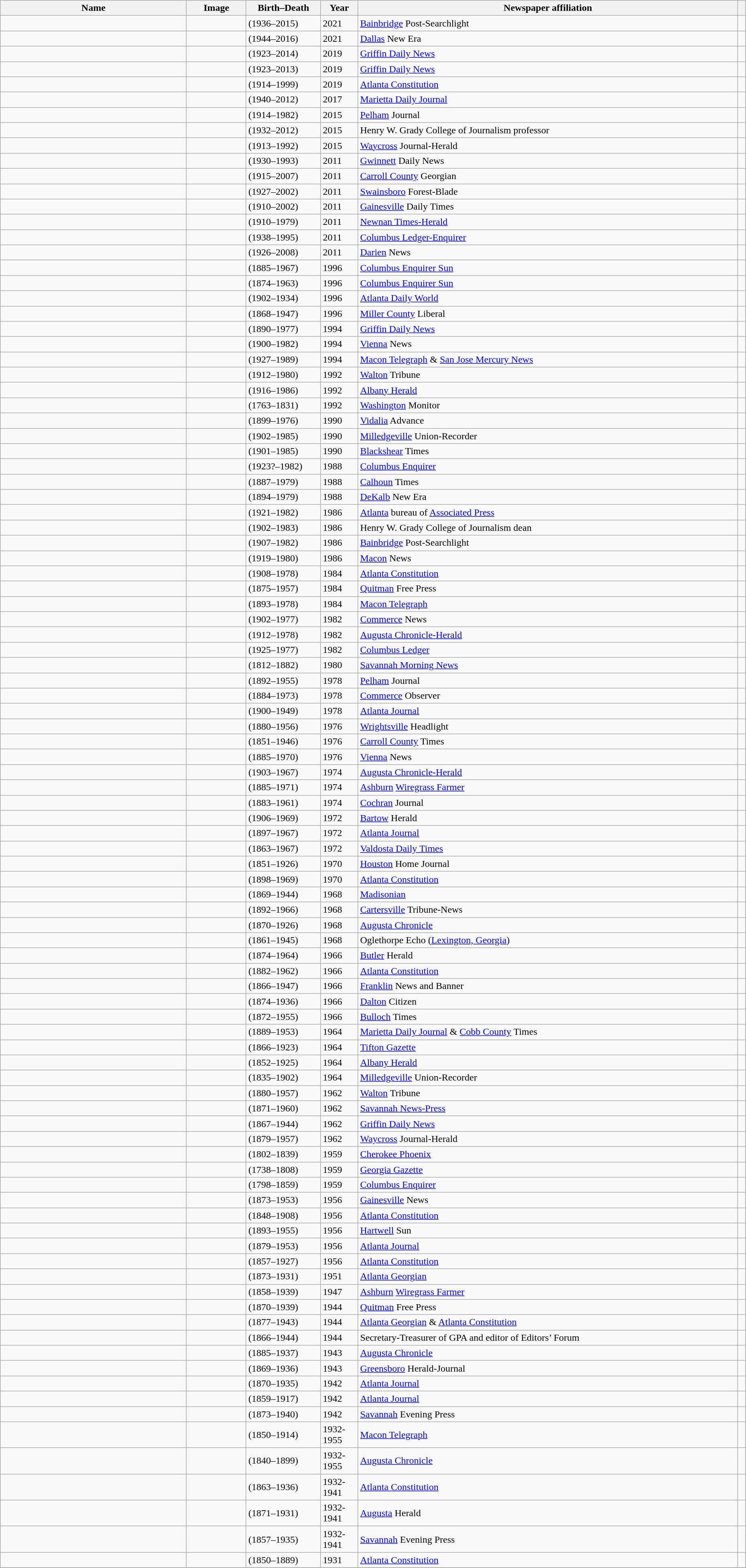<table class="wikitable sortable" style="width:98%">
<tr>
<th scope="col" width = 25%>Name</th>
<th scope="col" width = 8% class="unsortable">Image</th>
<th scope="col" width = 10%>Birth–Death</th>
<th scope="col" width = 5%>Year</th>
<th scope="col">Newspaper affiliation</th>
<th scope="col" class="unsortable"></th>
</tr>
<tr>
<td scope="row"></td>
<td></td>
<td>(1936–2015)</td>
<td>2021</td>
<td><a href='#'>Bainbridge</a> Post-Searchlight</td>
<td></td>
</tr>
<tr>
<td scope="row"></td>
<td></td>
<td>(1944–2016)</td>
<td>2021</td>
<td><a href='#'>Dallas</a> New Era</td>
<td></td>
</tr>
<tr>
<td scope="row"></td>
<td></td>
<td>(1923–2014)</td>
<td>2019</td>
<td><a href='#'>Griffin Daily News</a></td>
<td></td>
</tr>
<tr>
<td scope="row"></td>
<td></td>
<td>(1923–2013)</td>
<td>2019</td>
<td><a href='#'>Griffin Daily News</a></td>
<td></td>
</tr>
<tr>
<td scope="row"></td>
<td></td>
<td>(1914–1999)</td>
<td>2019</td>
<td><a href='#'>Atlanta Constitution</a></td>
<td></td>
</tr>
<tr>
<td scope="row"></td>
<td></td>
<td>(1940–2012)</td>
<td>2017</td>
<td><a href='#'>Marietta Daily Journal</a></td>
<td></td>
</tr>
<tr>
<td scope="row"></td>
<td></td>
<td>(1914–1982)</td>
<td>2015</td>
<td><a href='#'>Pelham</a> Journal</td>
<td></td>
</tr>
<tr>
<td scope="row"></td>
<td></td>
<td>(1932–2012)</td>
<td>2015</td>
<td>Henry W. Grady College of Journalism professor</td>
<td></td>
</tr>
<tr>
<td scope="row"></td>
<td></td>
<td>(1913–1992)</td>
<td>2015</td>
<td><a href='#'>Waycross</a> Journal-Herald</td>
<td></td>
</tr>
<tr>
<td scope="row"></td>
<td></td>
<td>(1930–1993)</td>
<td>2011</td>
<td><a href='#'>Gwinnett</a> Daily News</td>
<td></td>
</tr>
<tr>
<td scope="row"></td>
<td></td>
<td>(1915–2007)</td>
<td>2011</td>
<td><a href='#'>Carroll County</a> Georgian</td>
<td></td>
</tr>
<tr>
<td scope="row"></td>
<td></td>
<td>(1927–2002)</td>
<td>2011</td>
<td><a href='#'>Swainsboro</a> Forest-Blade</td>
<td></td>
</tr>
<tr>
<td scope="row"></td>
<td></td>
<td>(1910–2002)</td>
<td>2011</td>
<td><a href='#'>Gainesville</a> Daily Times</td>
<td></td>
</tr>
<tr>
<td scope="row"></td>
<td></td>
<td>(1910–1979)</td>
<td>2011</td>
<td><a href='#'>Newnan Times-Herald</a></td>
<td></td>
</tr>
<tr>
<td scope="row"></td>
<td></td>
<td>(1938–1995)</td>
<td>2011</td>
<td><a href='#'>Columbus Ledger-Enquirer</a></td>
<td></td>
</tr>
<tr>
<td scope="row"></td>
<td></td>
<td>(1926–2008)</td>
<td>2011</td>
<td><a href='#'>Darien</a> News</td>
<td></td>
</tr>
<tr>
<td scope="row"></td>
<td></td>
<td>(1885–1967)</td>
<td>1996</td>
<td><a href='#'>Columbus Enquirer Sun</a></td>
<td></td>
</tr>
<tr>
<td scope="row"></td>
<td></td>
<td>(1874–1963)</td>
<td>1996</td>
<td><a href='#'>Columbus Enquirer Sun</a></td>
<td></td>
</tr>
<tr>
<td scope="row"></td>
<td></td>
<td>(1902–1934)</td>
<td>1996</td>
<td><a href='#'>Atlanta Daily World</a></td>
<td></td>
</tr>
<tr>
<td scope="row"></td>
<td></td>
<td>(1868–1947)</td>
<td>1996</td>
<td><a href='#'>Miller County</a> Liberal</td>
<td></td>
</tr>
<tr>
<td scope="row"></td>
<td></td>
<td>(1890–1977)</td>
<td>1994</td>
<td><a href='#'>Griffin Daily News</a></td>
<td></td>
</tr>
<tr>
<td scope="row"></td>
<td></td>
<td>(1900–1982)</td>
<td>1994</td>
<td><a href='#'>Vienna</a> News</td>
<td></td>
</tr>
<tr>
<td scope="row"></td>
<td></td>
<td>(1927–1989)</td>
<td>1994</td>
<td><a href='#'>Macon Telegraph</a> & <a href='#'>San Jose Mercury News</a></td>
<td></td>
</tr>
<tr>
<td scope="row"></td>
<td></td>
<td>(1912–1980)</td>
<td>1992</td>
<td><a href='#'>Walton</a> Tribune</td>
<td></td>
</tr>
<tr>
<td scope="row"></td>
<td></td>
<td>(1916–1986)</td>
<td>1992</td>
<td><a href='#'>Albany Herald</a></td>
<td></td>
</tr>
<tr>
<td scope="row"></td>
<td></td>
<td>(1763–1831)</td>
<td>1992</td>
<td><a href='#'>Washington</a> Monitor</td>
<td></td>
</tr>
<tr>
<td scope="row"></td>
<td></td>
<td>(1899–1976)</td>
<td>1990</td>
<td><a href='#'>Vidalia</a> Advance</td>
<td></td>
</tr>
<tr>
<td scope="row"></td>
<td></td>
<td>(1902–1985)</td>
<td>1990</td>
<td><a href='#'>Milledgeville</a> Union-Recorder</td>
<td></td>
</tr>
<tr>
<td scope="row"></td>
<td></td>
<td>(1901–1985)</td>
<td>1990</td>
<td><a href='#'>Blackshear</a> Times</td>
<td></td>
</tr>
<tr>
<td scope="row"></td>
<td></td>
<td>(1923?–1982)</td>
<td>1988</td>
<td><a href='#'>Columbus Enquirer</a></td>
<td></td>
</tr>
<tr>
<td scope="row"></td>
<td></td>
<td>(1887–1979)</td>
<td>1988</td>
<td><a href='#'>Calhoun</a> Times</td>
<td></td>
</tr>
<tr>
<td scope="row"></td>
<td></td>
<td>(1894–1979)</td>
<td>1988</td>
<td><a href='#'>DeKalb</a> New Era</td>
<td></td>
</tr>
<tr>
<td scope="row"></td>
<td></td>
<td>(1921–1982)</td>
<td>1986</td>
<td><a href='#'>Atlanta</a> bureau of <a href='#'>Associated Press</a></td>
<td></td>
</tr>
<tr>
<td scope="row"></td>
<td></td>
<td>(1902–1983)</td>
<td>1986</td>
<td>Henry W. Grady College of Journalism dean</td>
<td></td>
</tr>
<tr>
<td scope="row"></td>
<td></td>
<td>(1907–1982)</td>
<td>1986</td>
<td><a href='#'>Bainbridge</a> Post-Searchlight</td>
<td></td>
</tr>
<tr>
<td scope="row"></td>
<td></td>
<td>(1919–1980)</td>
<td>1986</td>
<td><a href='#'>Macon</a> News</td>
<td></td>
</tr>
<tr>
<td scope="row"></td>
<td></td>
<td>(1908–1978)</td>
<td>1984</td>
<td><a href='#'>Atlanta Constitution</a></td>
<td></td>
</tr>
<tr>
<td scope="row"></td>
<td></td>
<td>(1875–1957)</td>
<td>1984</td>
<td><a href='#'>Quitman</a> Free Press</td>
<td></td>
</tr>
<tr>
<td scope="row"></td>
<td></td>
<td>(1893–1978)</td>
<td>1984</td>
<td><a href='#'>Macon Telegraph</a></td>
<td></td>
</tr>
<tr>
<td scope="row"></td>
<td></td>
<td>(1902–1977)</td>
<td>1982</td>
<td><a href='#'>Commerce</a> News</td>
<td></td>
</tr>
<tr>
<td scope="row"></td>
<td></td>
<td>(1912–1978)</td>
<td>1982</td>
<td><a href='#'>Augusta Chronicle-Herald</a></td>
<td></td>
</tr>
<tr>
<td scope="row"></td>
<td></td>
<td>(1925–1977)</td>
<td>1982</td>
<td><a href='#'>Columbus Ledger</a></td>
<td></td>
</tr>
<tr>
<td scope="row"></td>
<td></td>
<td>(1812–1882)</td>
<td>1980</td>
<td><a href='#'>Savannah Morning News</a></td>
<td></td>
</tr>
<tr>
<td scope="row"></td>
<td></td>
<td>(1892–1955)</td>
<td>1978</td>
<td><a href='#'>Pelham</a> Journal</td>
<td></td>
</tr>
<tr>
<td scope="row"></td>
<td></td>
<td>(1884–1973)</td>
<td>1978</td>
<td><a href='#'>Commerce</a> Observer</td>
<td></td>
</tr>
<tr>
<td scope="row"></td>
<td></td>
<td>(1900–1949)</td>
<td>1978</td>
<td><a href='#'>Atlanta Journal</a></td>
<td></td>
</tr>
<tr>
<td scope="row"></td>
<td></td>
<td>(1880–1956)</td>
<td>1976</td>
<td><a href='#'>Wrightsville</a> Headlight</td>
<td></td>
</tr>
<tr>
<td scope="row"></td>
<td></td>
<td>(1851–1946)</td>
<td>1976</td>
<td><a href='#'>Carroll County</a> Times</td>
<td></td>
</tr>
<tr>
<td scope="row"></td>
<td></td>
<td>(1885–1970)</td>
<td>1976</td>
<td><a href='#'>Vienna</a> News</td>
<td></td>
</tr>
<tr>
<td scope="row"></td>
<td></td>
<td>(1903–1967)</td>
<td>1974</td>
<td><a href='#'>Augusta Chronicle-Herald</a></td>
<td></td>
</tr>
<tr>
<td scope="row"></td>
<td></td>
<td>(1885–1971)</td>
<td>1974</td>
<td><a href='#'>Ashburn</a> <a href='#'>Wiregrass Farmer</a></td>
<td></td>
</tr>
<tr>
<td scope="row"></td>
<td></td>
<td>(1883–1961)</td>
<td>1974</td>
<td><a href='#'>Cochran</a> Journal</td>
<td></td>
</tr>
<tr>
<td scope="row"></td>
<td></td>
<td>(1906–1969)</td>
<td>1972</td>
<td><a href='#'>Bartow</a> Herald</td>
<td></td>
</tr>
<tr>
<td scope="row"></td>
<td></td>
<td>(1897–1967)</td>
<td>1972</td>
<td><a href='#'>Atlanta Journal</a></td>
<td></td>
</tr>
<tr>
<td scope="row"></td>
<td></td>
<td>(1863–1967)</td>
<td>1972</td>
<td><a href='#'>Valdosta Daily Times</a></td>
<td></td>
</tr>
<tr>
<td scope="row"></td>
<td></td>
<td>(1851–1926)</td>
<td>1970</td>
<td><a href='#'>Houston</a> Home Journal</td>
<td></td>
</tr>
<tr>
<td scope="row"></td>
<td></td>
<td>(1898–1969)</td>
<td>1970</td>
<td><a href='#'>Atlanta Constitution</a></td>
<td></td>
</tr>
<tr>
<td scope="row"></td>
<td></td>
<td>(1869–1944)</td>
<td>1968</td>
<td><a href='#'>Madisonian</a></td>
<td></td>
</tr>
<tr>
<td scope="row"></td>
<td></td>
<td>(1892–1966)</td>
<td>1968</td>
<td><a href='#'>Cartersville</a> Tribune-News</td>
<td></td>
</tr>
<tr>
<td scope="row"></td>
<td></td>
<td>(1870–1926)</td>
<td>1968</td>
<td><a href='#'>Augusta Chronicle</a></td>
<td></td>
</tr>
<tr>
<td scope="row"></td>
<td></td>
<td>(1861–1945)</td>
<td>1968</td>
<td>Oglethorpe Echo (<a href='#'>Lexington, Georgia</a>)</td>
<td></td>
</tr>
<tr>
<td scope="row"></td>
<td></td>
<td>(1874–1964)</td>
<td>1966</td>
<td><a href='#'>Butler</a> Herald</td>
<td></td>
</tr>
<tr>
<td scope="row"></td>
<td></td>
<td>(1882–1962)</td>
<td>1966</td>
<td><a href='#'>Atlanta Constitution</a></td>
<td></td>
</tr>
<tr>
<td scope="row"></td>
<td></td>
<td>(1866–1947)</td>
<td>1966</td>
<td><a href='#'>Franklin</a> News and Banner</td>
<td></td>
</tr>
<tr>
<td scope="row"></td>
<td></td>
<td>(1874–1936)</td>
<td>1966</td>
<td><a href='#'>Dalton</a> Citizen</td>
<td></td>
</tr>
<tr>
<td scope="row"></td>
<td></td>
<td>(1872–1955)</td>
<td>1966</td>
<td><a href='#'>Bulloch</a> Times</td>
<td></td>
</tr>
<tr>
<td scope="row"></td>
<td></td>
<td>(1889–1953)</td>
<td>1964</td>
<td><a href='#'>Marietta Daily Journal</a> & <a href='#'>Cobb County</a> Times</td>
<td></td>
</tr>
<tr>
<td scope="row"></td>
<td></td>
<td>(1866–1923)</td>
<td>1964</td>
<td><a href='#'>Tifton Gazette</a></td>
<td></td>
</tr>
<tr>
<td scope="row"></td>
<td></td>
<td>(1852–1925)</td>
<td>1964</td>
<td><a href='#'>Albany Herald</a></td>
<td></td>
</tr>
<tr>
<td scope="row"></td>
<td></td>
<td>(1835–1902)</td>
<td>1964</td>
<td><a href='#'>Milledgeville</a> Union-Recorder</td>
<td></td>
</tr>
<tr>
<td scope="row"></td>
<td></td>
<td>(1880–1957)</td>
<td>1962</td>
<td><a href='#'>Walton</a> Tribune</td>
<td></td>
</tr>
<tr>
<td scope="row"></td>
<td></td>
<td>(1871–1960)</td>
<td>1962</td>
<td><a href='#'>Savannah News-Press</a></td>
<td></td>
</tr>
<tr>
<td scope="row"></td>
<td></td>
<td>(1867–1944)</td>
<td>1962</td>
<td><a href='#'>Griffin Daily News</a></td>
<td></td>
</tr>
<tr>
<td scope="row"></td>
<td></td>
<td>(1879–1957)</td>
<td>1962</td>
<td><a href='#'>Waycross</a> Journal-Herald</td>
<td></td>
</tr>
<tr>
<td scope="row"></td>
<td></td>
<td>(1802–1839)</td>
<td>1959</td>
<td><a href='#'>Cherokee Phoenix</a></td>
<td></td>
</tr>
<tr>
<td scope="row"></td>
<td></td>
<td>(1738–1808)</td>
<td>1959</td>
<td><a href='#'>Georgia Gazette</a></td>
<td></td>
</tr>
<tr>
<td scope="row"></td>
<td></td>
<td>(1798–1859)</td>
<td>1959</td>
<td><a href='#'>Columbus Enquirer</a></td>
<td></td>
</tr>
<tr>
<td scope="row"></td>
<td></td>
<td>(1873–1953)</td>
<td>1956</td>
<td><a href='#'>Gainesville</a> News</td>
<td></td>
</tr>
<tr>
<td scope="row"></td>
<td></td>
<td>(1848–1908)</td>
<td>1956</td>
<td><a href='#'>Atlanta Constitution</a></td>
<td></td>
</tr>
<tr>
<td scope="row"></td>
<td></td>
<td>(1893–1955)</td>
<td>1956</td>
<td><a href='#'>Hartwell</a> Sun</td>
<td></td>
</tr>
<tr>
<td scope="row"></td>
<td></td>
<td>(1879–1953)</td>
<td>1956</td>
<td><a href='#'>Atlanta Journal</a></td>
<td></td>
</tr>
<tr>
<td scope="row"></td>
<td></td>
<td>(1857–1927)</td>
<td>1956</td>
<td><a href='#'>Atlanta Constitution</a></td>
<td></td>
</tr>
<tr>
<td scope="row"></td>
<td></td>
<td>(1873–1931)</td>
<td>1951</td>
<td><a href='#'>Atlanta Georgian</a></td>
<td></td>
</tr>
<tr>
<td scope="row"></td>
<td></td>
<td>(1858–1939)</td>
<td>1947</td>
<td><a href='#'>Ashburn</a> <a href='#'>Wiregrass Farmer</a></td>
<td></td>
</tr>
<tr>
<td scope="row"></td>
<td></td>
<td>(1870–1939)</td>
<td>1944</td>
<td><a href='#'>Quitman</a> Free Press</td>
<td></td>
</tr>
<tr>
<td scope="row"></td>
<td></td>
<td>(1877–1943)</td>
<td>1944</td>
<td><a href='#'>Atlanta Georgian</a> & <a href='#'>Atlanta Constitution</a></td>
<td></td>
</tr>
<tr>
<td scope="row"></td>
<td></td>
<td>(1866–1944)</td>
<td>1944</td>
<td>Secretary-Treasurer of GPA and editor of Editors’ Forum</td>
<td></td>
</tr>
<tr>
<td scope="row"></td>
<td></td>
<td>(1885–1937)</td>
<td>1943</td>
<td><a href='#'>Augusta Chronicle</a></td>
<td></td>
</tr>
<tr>
<td scope="row"></td>
<td></td>
<td>(1869–1936)</td>
<td>1943</td>
<td><a href='#'>Greensboro</a> Herald-Journal</td>
<td></td>
</tr>
<tr>
<td scope="row"></td>
<td></td>
<td>(1870–1935)</td>
<td>1942</td>
<td><a href='#'>Atlanta Journal</a></td>
<td></td>
</tr>
<tr>
<td scope="row"></td>
<td></td>
<td>(1859–1917)</td>
<td>1942</td>
<td><a href='#'>Atlanta Journal</a></td>
<td></td>
</tr>
<tr>
<td scope="row"></td>
<td></td>
<td>(1873–1940)</td>
<td>1942</td>
<td><a href='#'>Savannah</a> Evening Press</td>
<td></td>
</tr>
<tr>
<td scope="row"></td>
<td></td>
<td>(1850–1914)</td>
<td>1932-1955</td>
<td><a href='#'>Macon Telegraph</a></td>
<td></td>
</tr>
<tr>
<td scope="row"></td>
<td></td>
<td>(1840–1899)</td>
<td>1932-1955</td>
<td><a href='#'>Augusta Chronicle</a></td>
<td></td>
</tr>
<tr>
<td scope="row"></td>
<td></td>
<td>(1863–1936)</td>
<td>1932-1941</td>
<td><a href='#'>Atlanta Constitution</a></td>
<td></td>
</tr>
<tr>
<td scope="row"></td>
<td></td>
<td>(1871–1931)</td>
<td>1932-1941</td>
<td><a href='#'>Augusta</a> Herald</td>
<td></td>
</tr>
<tr>
<td scope="row"></td>
<td></td>
<td>(1857–1935)</td>
<td>1932-1941</td>
<td><a href='#'>Savannah</a> Evening Press</td>
<td></td>
</tr>
<tr>
<td scope="row"></td>
<td></td>
<td>(1850–1889)</td>
<td>1931</td>
<td><a href='#'>Atlanta Constitution</a></td>
<td></td>
</tr>
<tr>
</tr>
</table>
